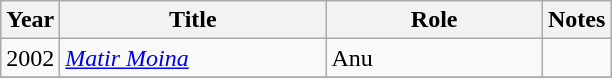<table class="wikitable sortable">
<tr>
<th>Year</th>
<th width="170px">Title</th>
<th width="137px">Role</th>
<th class="unsortable">Notes</th>
</tr>
<tr>
<td>2002</td>
<td><em><a href='#'>Matir Moina</a></em></td>
<td>Anu</td>
<td></td>
</tr>
<tr>
</tr>
</table>
